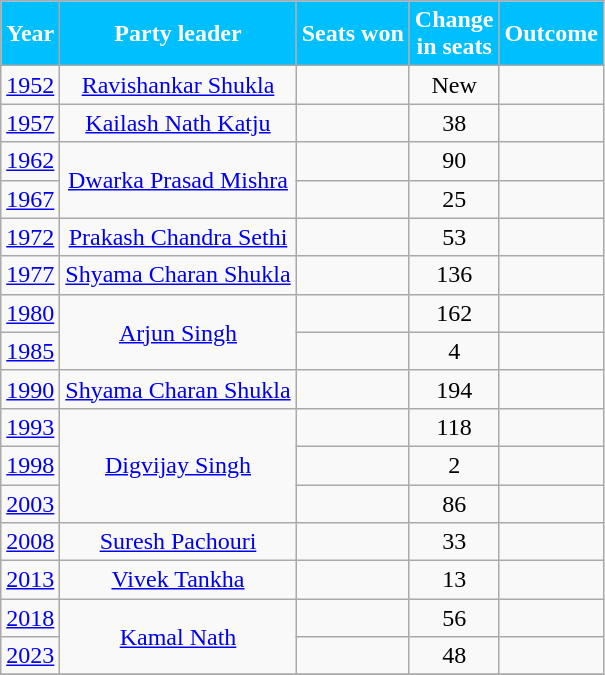<table class="wikitable sortable" style="text-align:center">
<tr>
<th Style="background-color:#00BFFF; color:white">Year</th>
<th Style="background-color:#00BFFF; color:white">Party leader</th>
<th Style="background-color:#00BFFF; color:white">Seats won</th>
<th Style="background-color:#00BFFF; color:white">Change<br>in seats</th>
<th Style="background-color:#00BFFF; color:white">Outcome</th>
</tr>
<tr>
<td><a href='#'>1952</a></td>
<td rowspan="1"><a href='#'>Ravishankar Shukla</a></td>
<td></td>
<td>New</td>
<td></td>
</tr>
<tr>
<td><a href='#'>1957</a></td>
<td rowspan="1"><a href='#'>Kailash Nath Katju</a></td>
<td></td>
<td> 38</td>
<td></td>
</tr>
<tr>
<td><a href='#'>1962</a></td>
<td rowspan="2"><a href='#'>Dwarka Prasad Mishra</a></td>
<td></td>
<td> 90</td>
<td></td>
</tr>
<tr>
<td><a href='#'>1967</a></td>
<td></td>
<td> 25</td>
<td></td>
</tr>
<tr>
<td><a href='#'>1972</a></td>
<td rowspan="1"><a href='#'>Prakash Chandra Sethi</a></td>
<td></td>
<td> 53</td>
<td></td>
</tr>
<tr>
<td><a href='#'>1977</a></td>
<td rowspan="1"><a href='#'>Shyama Charan Shukla</a></td>
<td></td>
<td> 136</td>
<td></td>
</tr>
<tr>
<td><a href='#'>1980</a></td>
<td rowspan="2"><a href='#'>Arjun Singh</a></td>
<td></td>
<td> 162</td>
<td></td>
</tr>
<tr>
<td><a href='#'>1985</a></td>
<td></td>
<td> 4</td>
<td></td>
</tr>
<tr>
<td><a href='#'>1990</a></td>
<td rowspan="1"><a href='#'>Shyama Charan Shukla</a></td>
<td></td>
<td>194</td>
<td></td>
</tr>
<tr>
<td><a href='#'>1993</a></td>
<td rowspan="3"><a href='#'>Digvijay Singh</a></td>
<td></td>
<td> 118</td>
<td></td>
</tr>
<tr>
<td><a href='#'>1998</a></td>
<td></td>
<td> 2</td>
<td></td>
</tr>
<tr>
<td><a href='#'>2003</a></td>
<td></td>
<td> 86</td>
<td></td>
</tr>
<tr>
<td><a href='#'>2008</a></td>
<td rowspan="1"><a href='#'>Suresh Pachouri</a></td>
<td></td>
<td> 33</td>
<td></td>
</tr>
<tr>
<td><a href='#'>2013</a></td>
<td rowspan="1"><a href='#'>Vivek Tankha</a></td>
<td></td>
<td> 13</td>
<td></td>
</tr>
<tr>
<td><a href='#'>2018</a></td>
<td rowspan=2><a href='#'>Kamal Nath</a></td>
<td></td>
<td> 56</td>
<td></td>
</tr>
<tr>
<td><a href='#'>2023</a></td>
<td></td>
<td> 48</td>
<td></td>
</tr>
<tr>
</tr>
</table>
